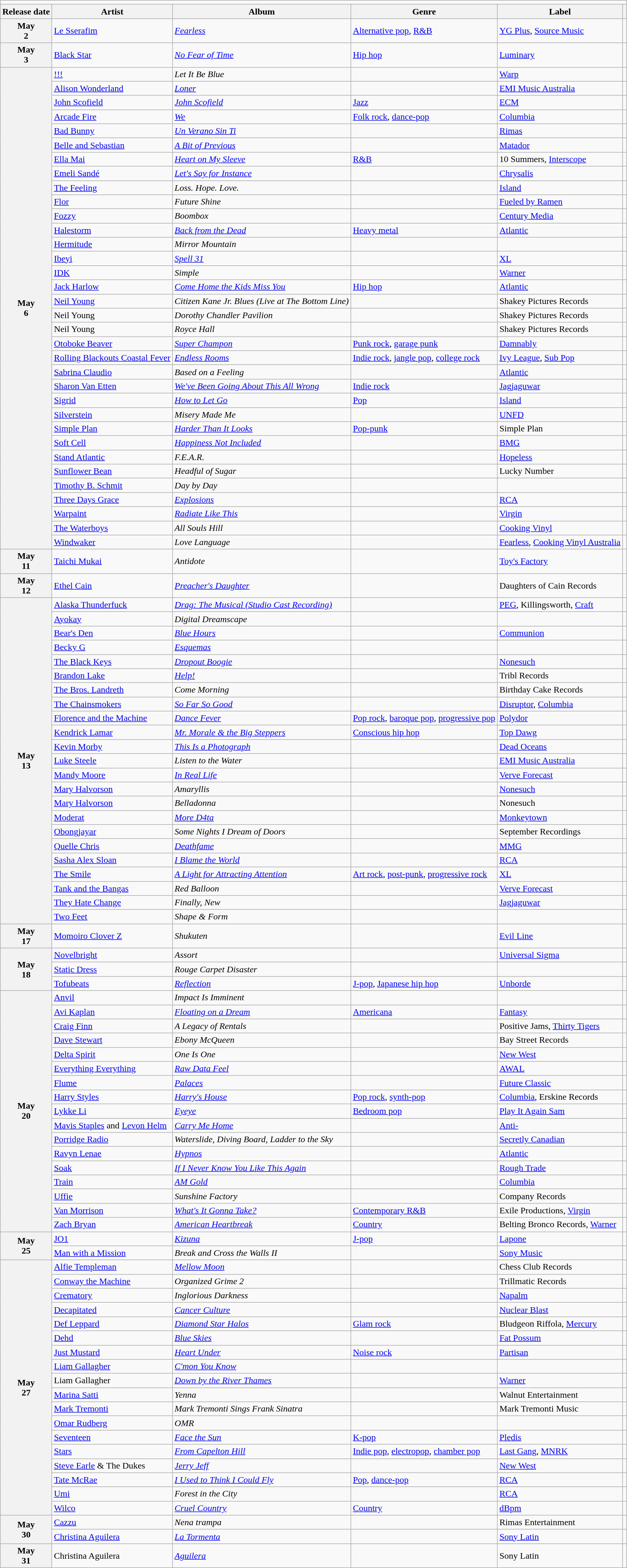<table class="wikitable plainrowheaders">
<tr>
<td colspan="6" style="text-align:center;"></td>
</tr>
<tr>
<th scope="col">Release date</th>
<th scope="col">Artist</th>
<th scope="col">Album</th>
<th scope="col">Genre</th>
<th scope="col">Label</th>
<th scope="col"></th>
</tr>
<tr>
<th scope="row" style="text-align:center;">May<br>2</th>
<td><a href='#'>Le Sserafim</a></td>
<td><em><a href='#'>Fearless</a></em></td>
<td><a href='#'>Alternative pop</a>, <a href='#'>R&B</a></td>
<td><a href='#'>YG Plus</a>, <a href='#'>Source Music</a></td>
<td></td>
</tr>
<tr>
<th scope="row" style="text-align:center;">May<br>3</th>
<td><a href='#'>Black Star</a></td>
<td><em><a href='#'>No Fear of Time</a></em></td>
<td><a href='#'>Hip hop</a></td>
<td><a href='#'>Luminary</a></td>
<td></td>
</tr>
<tr>
<th scope="row" rowspan="34" style="text-align:center;">May<br>6</th>
<td><a href='#'>!!!</a></td>
<td><em>Let It Be Blue</em></td>
<td></td>
<td><a href='#'>Warp</a></td>
<td></td>
</tr>
<tr>
<td><a href='#'>Alison Wonderland</a></td>
<td><em><a href='#'>Loner</a></em></td>
<td></td>
<td><a href='#'>EMI Music Australia</a></td>
<td></td>
</tr>
<tr>
<td><a href='#'>John Scofield</a></td>
<td><em><a href='#'>John Scofield</a></em></td>
<td><a href='#'>Jazz</a></td>
<td><a href='#'>ECM</a></td>
<td></td>
</tr>
<tr>
<td><a href='#'>Arcade Fire</a></td>
<td><em><a href='#'>We</a></em></td>
<td><a href='#'>Folk rock</a>, <a href='#'>dance-pop</a></td>
<td><a href='#'>Columbia</a></td>
<td></td>
</tr>
<tr>
<td><a href='#'>Bad Bunny</a></td>
<td><em><a href='#'>Un Verano Sin Ti</a></em></td>
<td></td>
<td><a href='#'>Rimas</a></td>
<td></td>
</tr>
<tr>
<td><a href='#'>Belle and Sebastian</a></td>
<td><em><a href='#'>A Bit of Previous</a></em></td>
<td></td>
<td><a href='#'>Matador</a></td>
<td></td>
</tr>
<tr>
<td><a href='#'>Ella Mai</a></td>
<td><em><a href='#'>Heart on My Sleeve</a></em></td>
<td><a href='#'>R&B</a></td>
<td>10 Summers, <a href='#'>Interscope</a></td>
<td></td>
</tr>
<tr>
<td><a href='#'>Emeli Sandé</a></td>
<td><em><a href='#'>Let's Say for Instance</a></em></td>
<td></td>
<td><a href='#'>Chrysalis</a></td>
<td></td>
</tr>
<tr>
<td><a href='#'>The Feeling</a></td>
<td><em>Loss. Hope. Love.</em></td>
<td></td>
<td><a href='#'>Island</a></td>
<td></td>
</tr>
<tr>
<td><a href='#'>Flor</a></td>
<td><em>Future Shine</em></td>
<td></td>
<td><a href='#'>Fueled by Ramen</a></td>
<td></td>
</tr>
<tr>
<td><a href='#'>Fozzy</a></td>
<td><em>Boombox</em></td>
<td></td>
<td><a href='#'>Century Media</a></td>
<td></td>
</tr>
<tr>
<td><a href='#'>Halestorm</a></td>
<td><em><a href='#'>Back from the Dead</a></em></td>
<td><a href='#'>Heavy metal</a></td>
<td><a href='#'>Atlantic</a></td>
<td></td>
</tr>
<tr>
<td><a href='#'>Hermitude</a></td>
<td><em>Mirror Mountain</em></td>
<td></td>
<td></td>
<td></td>
</tr>
<tr>
<td><a href='#'>Ibeyi</a></td>
<td><em><a href='#'>Spell 31</a></em></td>
<td></td>
<td><a href='#'>XL</a></td>
<td></td>
</tr>
<tr>
<td><a href='#'>IDK</a></td>
<td><em>Simple</em></td>
<td></td>
<td><a href='#'>Warner</a></td>
<td></td>
</tr>
<tr>
<td><a href='#'>Jack Harlow</a></td>
<td><em><a href='#'>Come Home the Kids Miss You</a></em></td>
<td><a href='#'>Hip hop</a></td>
<td><a href='#'>Atlantic</a></td>
<td></td>
</tr>
<tr>
<td><a href='#'>Neil Young</a></td>
<td><em>Citizen Kane Jr. Blues (Live at The Bottom Line)</em></td>
<td></td>
<td>Shakey Pictures Records</td>
<td></td>
</tr>
<tr>
<td>Neil Young</td>
<td><em>Dorothy Chandler Pavilion</em></td>
<td></td>
<td>Shakey Pictures Records</td>
<td></td>
</tr>
<tr>
<td>Neil Young</td>
<td><em>Royce Hall</em></td>
<td></td>
<td>Shakey Pictures Records</td>
<td></td>
</tr>
<tr>
<td><a href='#'>Otoboke Beaver</a></td>
<td><em><a href='#'>Super Champon</a></em></td>
<td><a href='#'>Punk rock</a>, <a href='#'>garage punk</a></td>
<td><a href='#'>Damnably</a></td>
<td></td>
</tr>
<tr>
<td><a href='#'>Rolling Blackouts Coastal Fever</a></td>
<td><em><a href='#'>Endless Rooms</a></em></td>
<td><a href='#'>Indie rock</a>, <a href='#'>jangle pop</a>, <a href='#'>college rock</a></td>
<td><a href='#'>Ivy League</a>, <a href='#'>Sub Pop</a></td>
<td></td>
</tr>
<tr>
<td><a href='#'>Sabrina Claudio</a></td>
<td><em>Based on a Feeling</em></td>
<td></td>
<td><a href='#'>Atlantic</a></td>
<td></td>
</tr>
<tr>
<td><a href='#'>Sharon Van Etten</a></td>
<td><em><a href='#'>We've Been Going About This All Wrong</a></em></td>
<td><a href='#'>Indie rock</a></td>
<td><a href='#'>Jagjaguwar</a></td>
<td></td>
</tr>
<tr>
<td><a href='#'>Sigrid</a></td>
<td><em><a href='#'>How to Let Go</a></em></td>
<td><a href='#'>Pop</a></td>
<td><a href='#'>Island</a></td>
<td></td>
</tr>
<tr>
<td><a href='#'>Silverstein</a></td>
<td><em>Misery Made Me</em></td>
<td></td>
<td><a href='#'>UNFD</a></td>
<td></td>
</tr>
<tr>
<td><a href='#'>Simple Plan</a></td>
<td><em><a href='#'>Harder Than It Looks</a></em></td>
<td><a href='#'>Pop-punk</a></td>
<td>Simple Plan</td>
<td></td>
</tr>
<tr>
<td><a href='#'>Soft Cell</a></td>
<td><em><a href='#'>Happiness Not Included</a></em></td>
<td></td>
<td><a href='#'>BMG</a></td>
<td></td>
</tr>
<tr>
<td><a href='#'>Stand Atlantic</a></td>
<td><em>F.E.A.R.</em></td>
<td></td>
<td><a href='#'>Hopeless</a></td>
<td></td>
</tr>
<tr>
<td><a href='#'>Sunflower Bean</a></td>
<td><em>Headful of Sugar</em></td>
<td></td>
<td>Lucky Number</td>
<td></td>
</tr>
<tr>
<td><a href='#'>Timothy B. Schmit</a></td>
<td><em>Day by Day</em></td>
<td></td>
<td></td>
<td></td>
</tr>
<tr>
<td><a href='#'>Three Days Grace</a></td>
<td><em><a href='#'>Explosions</a></em></td>
<td></td>
<td><a href='#'>RCA</a></td>
<td></td>
</tr>
<tr>
<td><a href='#'>Warpaint</a></td>
<td><em><a href='#'>Radiate Like This</a></em></td>
<td></td>
<td><a href='#'>Virgin</a></td>
<td></td>
</tr>
<tr>
<td><a href='#'>The Waterboys</a></td>
<td><em>All Souls Hill</em></td>
<td></td>
<td><a href='#'>Cooking Vinyl</a></td>
<td></td>
</tr>
<tr>
<td><a href='#'>Windwaker</a></td>
<td><em>Love Language</em></td>
<td></td>
<td><a href='#'>Fearless</a>, <a href='#'>Cooking Vinyl Australia</a></td>
<td></td>
</tr>
<tr>
<th scope="row" style="text-align:center;">May<br>11</th>
<td><a href='#'>Taichi Mukai</a></td>
<td><em>Antidote</em></td>
<td></td>
<td><a href='#'>Toy's Factory</a></td>
<td></td>
</tr>
<tr>
<th scope="row" style="text-align:center;">May<br>12</th>
<td><a href='#'>Ethel Cain</a></td>
<td><em><a href='#'>Preacher's Daughter</a></em></td>
<td></td>
<td>Daughters of Cain Records</td>
<td></td>
</tr>
<tr>
<th scope="row" rowspan="23" style="text-align:center;">May<br>13</th>
<td><a href='#'>Alaska Thunderfuck</a></td>
<td><em><a href='#'>Drag: The Musical (Studio Cast Recording)</a></em></td>
<td></td>
<td><a href='#'>PEG</a>, Killingsworth, <a href='#'>Craft</a></td>
<td></td>
</tr>
<tr>
<td><a href='#'>Ayokay</a></td>
<td><em>Digital Dreamscape</em></td>
<td></td>
<td></td>
<td></td>
</tr>
<tr>
<td><a href='#'>Bear's Den</a></td>
<td><em><a href='#'>Blue Hours</a></em></td>
<td></td>
<td><a href='#'>Communion</a></td>
<td></td>
</tr>
<tr>
<td><a href='#'>Becky G</a></td>
<td><em><a href='#'>Esquemas</a></em></td>
<td></td>
<td></td>
<td></td>
</tr>
<tr>
<td><a href='#'>The Black Keys</a></td>
<td><em><a href='#'>Dropout Boogie</a></em></td>
<td></td>
<td><a href='#'>Nonesuch</a></td>
<td></td>
</tr>
<tr>
<td><a href='#'>Brandon Lake</a></td>
<td><em><a href='#'>Help!</a></em></td>
<td></td>
<td>Tribl Records</td>
<td></td>
</tr>
<tr>
<td><a href='#'>The Bros. Landreth</a></td>
<td><em>Come Morning</em></td>
<td></td>
<td>Birthday Cake Records</td>
<td></td>
</tr>
<tr>
<td><a href='#'>The Chainsmokers</a></td>
<td><em><a href='#'>So Far So Good</a></em></td>
<td></td>
<td><a href='#'>Disruptor</a>, <a href='#'>Columbia</a></td>
<td></td>
</tr>
<tr>
<td><a href='#'>Florence and the Machine</a></td>
<td><em><a href='#'>Dance Fever</a></em></td>
<td><a href='#'>Pop rock</a>, <a href='#'>baroque pop</a>, <a href='#'>progressive pop</a></td>
<td><a href='#'>Polydor</a></td>
<td></td>
</tr>
<tr>
<td><a href='#'>Kendrick Lamar</a></td>
<td><em><a href='#'>Mr. Morale & the Big Steppers</a></em></td>
<td><a href='#'>Conscious hip hop</a></td>
<td><a href='#'>Top Dawg</a></td>
<td></td>
</tr>
<tr>
<td><a href='#'>Kevin Morby</a></td>
<td><em><a href='#'>This Is a Photograph</a></em></td>
<td></td>
<td><a href='#'>Dead Oceans</a></td>
<td></td>
</tr>
<tr>
<td><a href='#'>Luke Steele</a></td>
<td><em>Listen to the Water</em></td>
<td></td>
<td><a href='#'>EMI Music Australia</a></td>
<td></td>
</tr>
<tr>
<td><a href='#'>Mandy Moore</a></td>
<td><em><a href='#'>In Real Life</a></em></td>
<td></td>
<td><a href='#'>Verve Forecast</a></td>
<td></td>
</tr>
<tr>
<td><a href='#'>Mary Halvorson</a></td>
<td><em>Amaryllis</em></td>
<td></td>
<td><a href='#'>Nonesuch</a></td>
<td></td>
</tr>
<tr>
<td><a href='#'>Mary Halvorson</a></td>
<td><em>Belladonna</em></td>
<td></td>
<td>Nonesuch</td>
<td></td>
</tr>
<tr>
<td><a href='#'>Moderat</a></td>
<td><em><a href='#'>More D4ta</a></em></td>
<td></td>
<td><a href='#'>Monkeytown</a></td>
<td></td>
</tr>
<tr>
<td><a href='#'>Obongjayar</a></td>
<td><em>Some Nights I Dream of Doors</em></td>
<td></td>
<td>September Recordings</td>
<td></td>
</tr>
<tr>
<td><a href='#'>Quelle Chris</a></td>
<td><em><a href='#'>Deathfame</a></em></td>
<td></td>
<td><a href='#'>MMG</a></td>
<td></td>
</tr>
<tr>
<td><a href='#'>Sasha Alex Sloan</a></td>
<td><em><a href='#'>I Blame the World</a></em></td>
<td></td>
<td><a href='#'>RCA</a></td>
<td></td>
</tr>
<tr>
<td><a href='#'>The Smile</a></td>
<td><em><a href='#'>A Light for Attracting Attention</a></em></td>
<td><a href='#'>Art rock</a>, <a href='#'>post-punk</a>, <a href='#'>progressive rock</a></td>
<td><a href='#'>XL</a></td>
<td></td>
</tr>
<tr>
<td><a href='#'>Tank and the Bangas</a></td>
<td><em>Red Balloon</em></td>
<td></td>
<td><a href='#'>Verve Forecast</a></td>
<td></td>
</tr>
<tr>
<td><a href='#'>They Hate Change</a></td>
<td><em>Finally, New</em></td>
<td></td>
<td><a href='#'>Jagjaguwar</a></td>
<td></td>
</tr>
<tr>
<td><a href='#'>Two Feet</a></td>
<td><em>Shape & Form</em></td>
<td></td>
<td></td>
<td></td>
</tr>
<tr>
<th scope="row" style="text-align:center;">May<br>17</th>
<td><a href='#'>Momoiro Clover Z</a></td>
<td><em>Shukuten</em></td>
<td></td>
<td><a href='#'>Evil Line</a></td>
<td></td>
</tr>
<tr>
<th scope="row" rowspan="3" style="text-align:center;">May<br>18</th>
<td><a href='#'>Novelbright</a></td>
<td><em>Assort</em></td>
<td></td>
<td><a href='#'>Universal Sigma</a></td>
<td></td>
</tr>
<tr>
<td><a href='#'>Static Dress</a></td>
<td><em>Rouge Carpet Disaster</em></td>
<td></td>
<td></td>
<td></td>
</tr>
<tr>
<td><a href='#'>Tofubeats</a></td>
<td><em><a href='#'>Reflection</a></em></td>
<td><a href='#'>J-pop</a>, <a href='#'>Japanese hip hop</a></td>
<td><a href='#'>Unborde</a></td>
<td></td>
</tr>
<tr>
<th scope="row" rowspan="17" style="text-align:center;">May<br>20</th>
<td><a href='#'>Anvil</a></td>
<td><em>Impact Is Imminent</em></td>
<td></td>
<td></td>
<td></td>
</tr>
<tr>
<td><a href='#'>Avi Kaplan</a></td>
<td><em><a href='#'>Floating on a Dream</a></em></td>
<td><a href='#'>Americana</a></td>
<td><a href='#'>Fantasy</a></td>
<td></td>
</tr>
<tr>
<td><a href='#'>Craig Finn</a></td>
<td><em>A Legacy of Rentals</em></td>
<td></td>
<td>Positive Jams, <a href='#'>Thirty Tigers</a></td>
<td></td>
</tr>
<tr>
<td><a href='#'>Dave Stewart</a></td>
<td><em>Ebony McQueen</em></td>
<td></td>
<td>Bay Street Records</td>
<td></td>
</tr>
<tr>
<td><a href='#'>Delta Spirit</a></td>
<td><em>One Is One</em></td>
<td></td>
<td><a href='#'>New West</a></td>
<td></td>
</tr>
<tr>
<td><a href='#'>Everything Everything</a></td>
<td><em><a href='#'>Raw Data Feel</a></em></td>
<td></td>
<td><a href='#'>AWAL</a></td>
<td></td>
</tr>
<tr>
<td><a href='#'>Flume</a></td>
<td><em><a href='#'>Palaces</a></em></td>
<td></td>
<td><a href='#'>Future Classic</a></td>
<td></td>
</tr>
<tr>
<td><a href='#'>Harry Styles</a></td>
<td><em><a href='#'>Harry's House</a></em></td>
<td><a href='#'>Pop rock</a>, <a href='#'>synth-pop</a></td>
<td><a href='#'>Columbia</a>, Erskine Records</td>
<td></td>
</tr>
<tr>
<td><a href='#'>Lykke Li</a></td>
<td><em><a href='#'>Eyeye</a></em></td>
<td><a href='#'>Bedroom pop</a></td>
<td><a href='#'>Play It Again Sam</a></td>
<td></td>
</tr>
<tr>
<td><a href='#'>Mavis Staples</a> and <a href='#'>Levon Helm</a></td>
<td><em><a href='#'>Carry Me Home</a></em></td>
<td></td>
<td><a href='#'>Anti-</a></td>
<td></td>
</tr>
<tr>
<td><a href='#'>Porridge Radio</a></td>
<td><em>Waterslide, Diving Board, Ladder to the Sky</em></td>
<td></td>
<td><a href='#'>Secretly Canadian</a></td>
<td></td>
</tr>
<tr>
<td><a href='#'>Ravyn Lenae</a></td>
<td><em><a href='#'>Hypnos</a></em></td>
<td></td>
<td><a href='#'>Atlantic</a></td>
<td></td>
</tr>
<tr>
<td><a href='#'>Soak</a></td>
<td><em><a href='#'>If I Never Know You Like This Again</a></em></td>
<td></td>
<td><a href='#'>Rough Trade</a></td>
<td></td>
</tr>
<tr>
<td><a href='#'>Train</a></td>
<td><em><a href='#'>AM Gold</a></em></td>
<td></td>
<td><a href='#'>Columbia</a></td>
<td></td>
</tr>
<tr>
<td><a href='#'>Uffie</a></td>
<td><em>Sunshine Factory</em></td>
<td></td>
<td>Company Records</td>
<td></td>
</tr>
<tr>
<td><a href='#'>Van Morrison</a></td>
<td><em><a href='#'>What's It Gonna Take?</a></em></td>
<td><a href='#'>Contemporary R&B</a></td>
<td>Exile Productions, <a href='#'>Virgin</a></td>
<td></td>
</tr>
<tr>
<td><a href='#'>Zach Bryan</a></td>
<td><em><a href='#'>American Heartbreak</a></em></td>
<td><a href='#'>Country</a></td>
<td>Belting Bronco Records, <a href='#'>Warner</a></td>
<td></td>
</tr>
<tr>
<th scope="row" rowspan="2" style="text-align:center;">May<br>25</th>
<td><a href='#'>JO1</a></td>
<td><em><a href='#'>Kizuna</a></em></td>
<td><a href='#'>J-pop</a></td>
<td><a href='#'>Lapone</a></td>
<td></td>
</tr>
<tr>
<td><a href='#'>Man with a Mission</a></td>
<td><em>Break and Cross the Walls II</em></td>
<td></td>
<td><a href='#'>Sony Music</a></td>
<td></td>
</tr>
<tr>
<th scope="row" rowspan="18" style="text-align:center;">May<br>27</th>
<td><a href='#'>Alfie Templeman</a></td>
<td><em><a href='#'>Mellow Moon</a></em></td>
<td></td>
<td>Chess Club Records</td>
<td></td>
</tr>
<tr>
<td><a href='#'>Conway the Machine</a></td>
<td><em>Organized Grime 2</em></td>
<td></td>
<td>Trillmatic Records</td>
<td></td>
</tr>
<tr>
<td><a href='#'>Crematory</a></td>
<td><em>Inglorious Darkness</em></td>
<td></td>
<td><a href='#'>Napalm</a></td>
<td></td>
</tr>
<tr>
<td><a href='#'>Decapitated</a></td>
<td><em><a href='#'>Cancer Culture</a></em></td>
<td></td>
<td><a href='#'>Nuclear Blast</a></td>
<td></td>
</tr>
<tr>
<td><a href='#'>Def Leppard</a></td>
<td><em><a href='#'>Diamond Star Halos</a></em></td>
<td><a href='#'>Glam rock</a></td>
<td>Bludgeon Riffola, <a href='#'>Mercury</a></td>
<td></td>
</tr>
<tr>
<td><a href='#'>Dehd</a></td>
<td><em><a href='#'>Blue Skies</a></em></td>
<td></td>
<td><a href='#'>Fat Possum</a></td>
<td></td>
</tr>
<tr>
<td><a href='#'>Just Mustard</a></td>
<td><em><a href='#'>Heart Under</a></em></td>
<td><a href='#'>Noise rock</a></td>
<td><a href='#'>Partisan</a></td>
<td></td>
</tr>
<tr>
<td><a href='#'>Liam Gallagher</a></td>
<td><em><a href='#'>C'mon You Know</a></em></td>
<td></td>
<td></td>
<td></td>
</tr>
<tr>
<td>Liam Gallagher</td>
<td><em><a href='#'>Down by the River Thames</a></em></td>
<td></td>
<td><a href='#'>Warner</a></td>
<td></td>
</tr>
<tr>
<td><a href='#'>Marina Satti</a></td>
<td><em>Yenna</em></td>
<td></td>
<td>Walnut Entertainment</td>
<td></td>
</tr>
<tr>
<td><a href='#'>Mark Tremonti</a></td>
<td><em>Mark Tremonti Sings Frank Sinatra</em></td>
<td></td>
<td>Mark Tremonti Music</td>
<td></td>
</tr>
<tr>
<td><a href='#'>Omar Rudberg</a></td>
<td><em>OMR</em></td>
<td></td>
<td></td>
<td></td>
</tr>
<tr>
<td><a href='#'>Seventeen</a></td>
<td><em><a href='#'>Face the Sun</a></em></td>
<td><a href='#'>K-pop</a></td>
<td><a href='#'>Pledis</a></td>
<td></td>
</tr>
<tr>
<td><a href='#'>Stars</a></td>
<td><em><a href='#'>From Capelton Hill</a></em></td>
<td><a href='#'>Indie pop</a>, <a href='#'>electropop</a>, <a href='#'>chamber pop</a></td>
<td><a href='#'>Last Gang</a>, <a href='#'>MNRK</a></td>
<td></td>
</tr>
<tr>
<td><a href='#'>Steve Earle</a> & The Dukes</td>
<td><em><a href='#'>Jerry Jeff</a></em></td>
<td></td>
<td><a href='#'>New West</a></td>
<td></td>
</tr>
<tr>
<td><a href='#'>Tate McRae</a></td>
<td><em><a href='#'>I Used to Think I Could Fly</a></em></td>
<td><a href='#'>Pop</a>, <a href='#'>dance-pop</a></td>
<td><a href='#'>RCA</a></td>
<td></td>
</tr>
<tr>
<td><a href='#'>Umi</a></td>
<td><em>Forest in the City</em></td>
<td></td>
<td><a href='#'>RCA</a></td>
<td></td>
</tr>
<tr>
<td><a href='#'>Wilco</a></td>
<td><em><a href='#'>Cruel Country</a></em></td>
<td><a href='#'>Country</a></td>
<td><a href='#'>dBpm</a></td>
<td></td>
</tr>
<tr>
<th scope="row" rowspan="2" style="text-align:center;">May<br>30</th>
<td><a href='#'>Cazzu</a></td>
<td><em>Nena trampa</em></td>
<td></td>
<td>Rimas Entertainment</td>
<td></td>
</tr>
<tr>
<td><a href='#'>Christina Aguilera</a></td>
<td><em><a href='#'>La Tormenta</a></em></td>
<td></td>
<td><a href='#'>Sony Latin</a></td>
<td></td>
</tr>
<tr>
<th scope="row" style="text-align:center;">May<br>31</th>
<td>Christina Aguilera</td>
<td><em><a href='#'>Aguilera</a></em></td>
<td></td>
<td>Sony Latin</td>
<td></td>
</tr>
</table>
